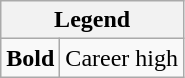<table class="wikitable mw-collapsible mw-collapsed">
<tr>
<th colspan="2">Legend</th>
</tr>
<tr>
<td><strong>Bold</strong></td>
<td>Career high</td>
</tr>
</table>
